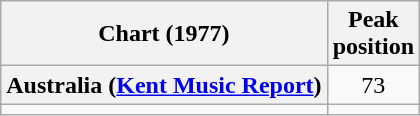<table class="wikitable sortable plainrowheaders" style="text-align:center">
<tr>
<th>Chart (1977)</th>
<th>Peak<br>position</th>
</tr>
<tr>
<th scope = "row">Australia (<a href='#'>Kent Music Report</a>)</th>
<td>73</td>
</tr>
<tr>
<td></td>
</tr>
</table>
